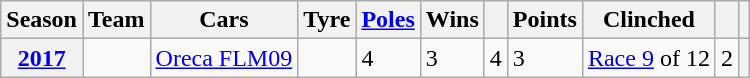<table class="wikitable">
<tr>
<th>Season</th>
<th>Team</th>
<th>Cars</th>
<th>Tyre</th>
<th><a href='#'>Poles</a></th>
<th>Wins</th>
<th></th>
<th>Points</th>
<th>Clinched</th>
<th></th>
<th></th>
</tr>
<tr>
<th><a href='#'>2017</a></th>
<td></td>
<td><a href='#'>Oreca FLM09</a></td>
<td></td>
<td>4</td>
<td>3</td>
<td>4</td>
<td>3</td>
<td><a href='#'>Race 9</a> of 12</td>
<td>2</td>
<th></th>
</tr>
</table>
